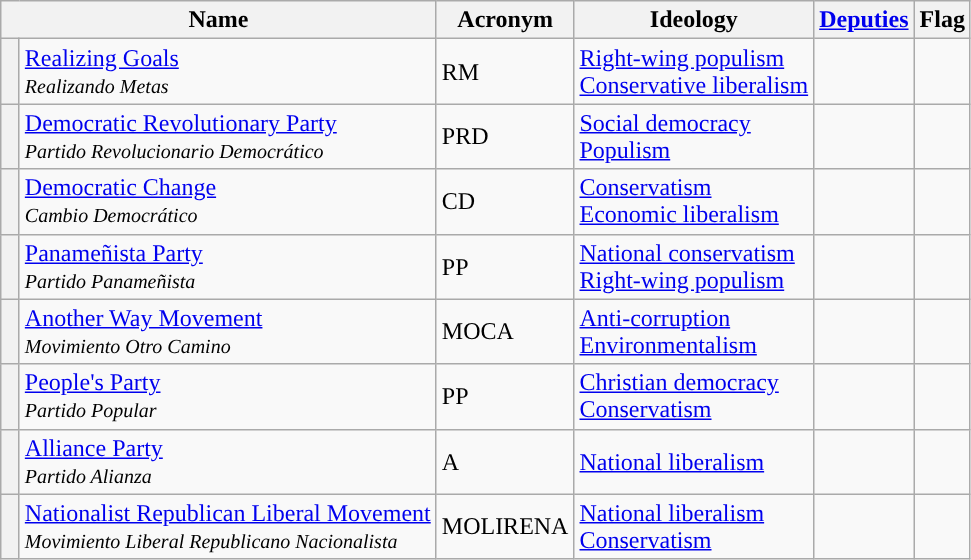<table class="wikitable sortable">
<tr>
<th colspan=2>Name</th>
<th>Acronym</th>
<th>Ideology</th>
<th><a href='#'>Deputies</a></th>
<th>Flag</th>
</tr>
<tr>
<th width=5px style="background-color: "></th>
<td><a href='#'>Realizing Goals</a><br><small><em>Realizando Metas</em></small></td>
<td>RM</td>
<td><a href='#'>Right-wing populism</a><br><a href='#'>Conservative liberalism</a></td>
<td></td>
<td></td>
</tr>
<tr>
<th width=5px style="background-color: "></th>
<td><a href='#'>Democratic Revolutionary Party</a><br><small><em>Partido Revolucionario Democrático</em></small></td>
<td>PRD</td>
<td><a href='#'>Social democracy</a><br> <a href='#'>Populism</a></td>
<td></td>
<td></td>
</tr>
<tr>
<th style="background-color: "></th>
<td><a href='#'>Democratic Change</a><br><small><em>Cambio Democrático</em></small></td>
<td>CD</td>
<td><a href='#'>Conservatism</a><br><a href='#'>Economic liberalism</a></td>
<td></td>
<td></td>
</tr>
<tr>
<th style="background-color: "></th>
<td><a href='#'>Panameñista Party</a><br><small><em>Partido Panameñista</em></small></td>
<td>PP</td>
<td><a href='#'>National conservatism</a><br><a href='#'>Right-wing populism</a></td>
<td></td>
<td></td>
</tr>
<tr>
<th style="background-color: "></th>
<td><a href='#'>Another Way Movement</a><br><small><em>Movimiento Otro Camino</em></small></td>
<td>MOCA</td>
<td><a href='#'>Anti-corruption</a><br><a href='#'>Environmentalism</a></td>
<td></td>
<td></td>
</tr>
<tr>
<th style="background-color: "></th>
<td><a href='#'>People's Party</a><br><small><em>Partido Popular</em></small></td>
<td>PP</td>
<td><a href='#'>Christian democracy</a><br><a href='#'>Conservatism</a></td>
<td></td>
<td></td>
</tr>
<tr>
<th style="background-color: "></th>
<td><a href='#'>Alliance Party</a><br><small><em>Partido Alianza</em></small></td>
<td>A</td>
<td><a href='#'>National liberalism</a></td>
<td></td>
<td></td>
</tr>
<tr>
<th style="background-color: "></th>
<td><a href='#'>Nationalist Republican Liberal Movement</a><br><small><em>Movimiento Liberal Republicano Nacionalista</em></small></td>
<td>MOLIRENA</td>
<td><a href='#'>National liberalism</a><br><a href='#'>Conservatism</a></td>
<td></td>
<td></td>
</tr>
</table>
